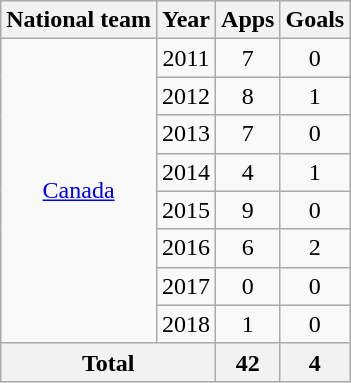<table class="wikitable" style="text-align:center">
<tr>
<th>National team</th>
<th>Year</th>
<th>Apps</th>
<th>Goals</th>
</tr>
<tr>
<td rowspan="8"><a href='#'>Canada</a></td>
<td>2011</td>
<td>7</td>
<td>0</td>
</tr>
<tr>
<td>2012</td>
<td>8</td>
<td>1</td>
</tr>
<tr>
<td>2013</td>
<td>7</td>
<td>0</td>
</tr>
<tr>
<td>2014</td>
<td>4</td>
<td>1</td>
</tr>
<tr>
<td>2015</td>
<td>9</td>
<td>0</td>
</tr>
<tr>
<td>2016</td>
<td>6</td>
<td>2</td>
</tr>
<tr>
<td>2017</td>
<td>0</td>
<td>0</td>
</tr>
<tr>
<td>2018</td>
<td>1</td>
<td>0</td>
</tr>
<tr>
<th colspan="2">Total</th>
<th>42</th>
<th>4</th>
</tr>
</table>
